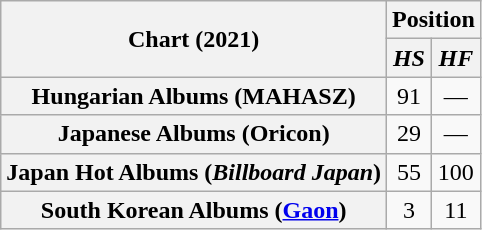<table class="wikitable sortable plainrowheaders" style="text-align:center">
<tr>
<th rowspan="2" scope="col">Chart (2021)</th>
<th colspan="2" scope="col">Position</th>
</tr>
<tr>
<th><em>HS</em></th>
<th><em>HF</em></th>
</tr>
<tr>
<th scope="row">Hungarian Albums (MAHASZ)</th>
<td>91</td>
<td>—</td>
</tr>
<tr>
<th scope="row">Japanese Albums (Oricon)</th>
<td>29</td>
<td>—</td>
</tr>
<tr>
<th scope="row">Japan Hot Albums (<em>Billboard Japan</em>)</th>
<td>55</td>
<td>100</td>
</tr>
<tr>
<th scope="row">South Korean Albums (<a href='#'>Gaon</a>)</th>
<td>3</td>
<td>11</td>
</tr>
</table>
